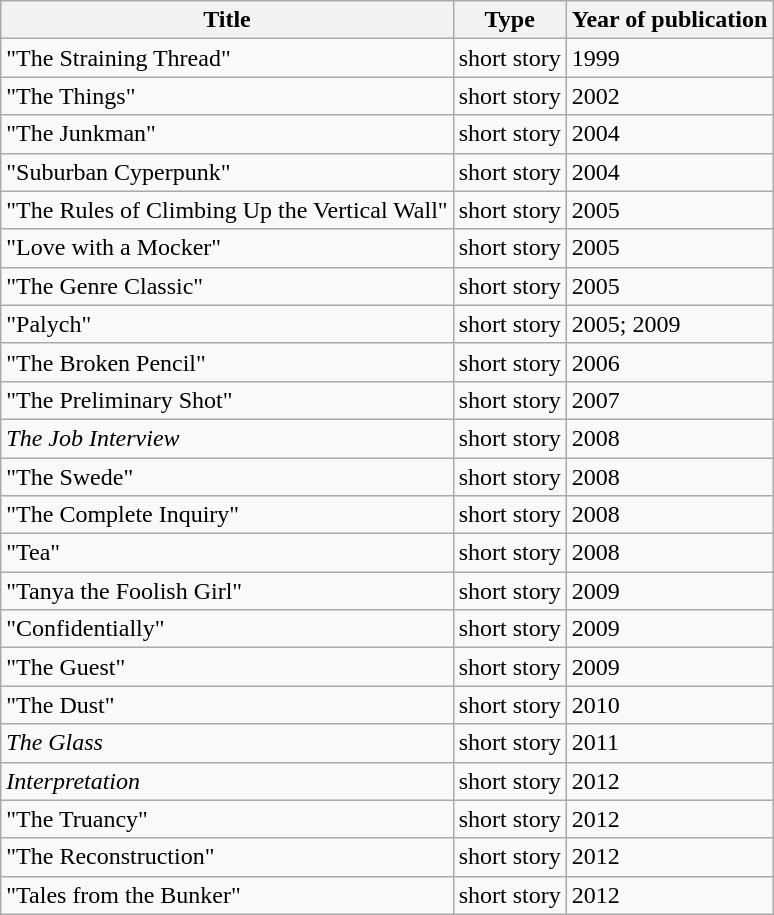<table class="wikitable">
<tr>
<th>Title</th>
<th>Type</th>
<th>Year of publication</th>
</tr>
<tr>
<td>"The Straining Thread"</td>
<td>short story</td>
<td>1999</td>
</tr>
<tr>
<td>"The Things"</td>
<td>short story</td>
<td>2002</td>
</tr>
<tr>
<td>"The Junkman"</td>
<td>short story</td>
<td>2004</td>
</tr>
<tr>
<td>"Suburban Cyperpunk"</td>
<td>short story</td>
<td>2004</td>
</tr>
<tr>
<td>"The Rules of Climbing Up the Vertical Wall"</td>
<td>short story</td>
<td>2005</td>
</tr>
<tr>
<td>"Love with a Mocker"</td>
<td>short story</td>
<td>2005</td>
</tr>
<tr>
<td>"The Genre Classic"</td>
<td>short story</td>
<td>2005</td>
</tr>
<tr>
<td>"Palych"</td>
<td>short story</td>
<td>2005; 2009</td>
</tr>
<tr>
<td>"The Broken Pencil"</td>
<td>short story</td>
<td>2006</td>
</tr>
<tr>
<td>"The Preliminary Shot"</td>
<td>short story</td>
<td>2007</td>
</tr>
<tr>
<td><em>The Job Interview</em></td>
<td>short story</td>
<td>2008</td>
</tr>
<tr>
<td>"The Swede"</td>
<td>short story</td>
<td>2008</td>
</tr>
<tr>
<td>"The Complete Inquiry"</td>
<td>short story</td>
<td>2008</td>
</tr>
<tr>
<td>"Tea"</td>
<td>short story</td>
<td>2008</td>
</tr>
<tr>
<td>"Tanya the Foolish Girl"</td>
<td>short story</td>
<td>2009</td>
</tr>
<tr>
<td>"Confidentially"</td>
<td>short story</td>
<td>2009</td>
</tr>
<tr>
<td>"The Guest"</td>
<td>short story</td>
<td>2009</td>
</tr>
<tr>
<td>"The Dust"</td>
<td>short story</td>
<td>2010</td>
</tr>
<tr>
<td><em>The Glass</em></td>
<td>short story</td>
<td>2011</td>
</tr>
<tr>
<td><em>Interpretation</em></td>
<td>short story</td>
<td>2012</td>
</tr>
<tr>
<td>"The Truancy"</td>
<td>short story</td>
<td>2012</td>
</tr>
<tr>
<td>"The Reconstruction"</td>
<td>short story</td>
<td>2012</td>
</tr>
<tr>
<td>"Tales from the Bunker"</td>
<td>short story</td>
<td>2012</td>
</tr>
</table>
